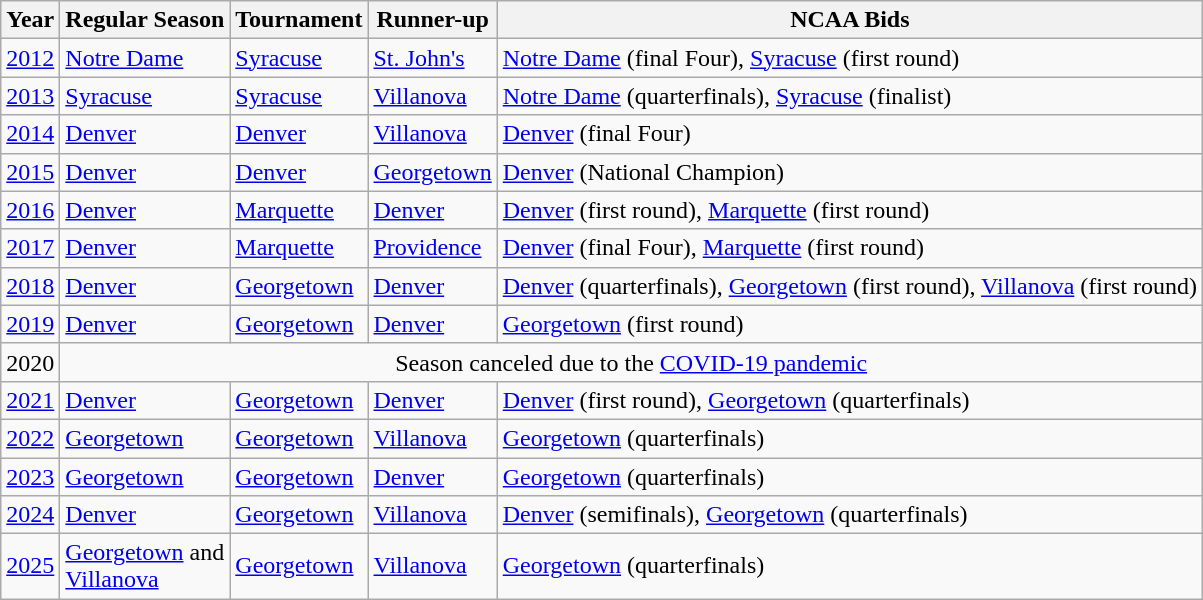<table class="wikitable sortable">
<tr>
<th>Year</th>
<th>Regular Season</th>
<th>Tournament</th>
<th>Runner-up</th>
<th>NCAA Bids</th>
</tr>
<tr>
<td><a href='#'>2012</a></td>
<td><a href='#'>Notre Dame</a></td>
<td><a href='#'>Syracuse</a></td>
<td><a href='#'>St. John's</a></td>
<td><a href='#'>Notre Dame</a> (final Four), <a href='#'>Syracuse</a> (first round)</td>
</tr>
<tr>
<td><a href='#'>2013</a></td>
<td><a href='#'>Syracuse</a></td>
<td><a href='#'>Syracuse</a></td>
<td><a href='#'>Villanova</a></td>
<td><a href='#'>Notre Dame</a> (quarterfinals), <a href='#'>Syracuse</a> (finalist)</td>
</tr>
<tr>
<td><a href='#'>2014</a></td>
<td><a href='#'>Denver</a></td>
<td><a href='#'>Denver</a></td>
<td><a href='#'>Villanova</a></td>
<td><a href='#'>Denver</a> (final Four)</td>
</tr>
<tr>
<td><a href='#'>2015</a></td>
<td><a href='#'>Denver</a></td>
<td><a href='#'>Denver</a></td>
<td><a href='#'>Georgetown</a></td>
<td><a href='#'>Denver</a> (National Champion)</td>
</tr>
<tr>
<td><a href='#'>2016</a></td>
<td><a href='#'>Denver</a></td>
<td><a href='#'>Marquette</a></td>
<td><a href='#'>Denver</a></td>
<td><a href='#'>Denver</a> (first round), <a href='#'>Marquette</a> (first round)</td>
</tr>
<tr>
<td><a href='#'>2017</a></td>
<td><a href='#'>Denver</a></td>
<td><a href='#'>Marquette</a></td>
<td><a href='#'>Providence</a></td>
<td><a href='#'>Denver</a> (final Four), <a href='#'>Marquette</a> (first round)</td>
</tr>
<tr>
<td><a href='#'>2018</a></td>
<td><a href='#'>Denver</a></td>
<td><a href='#'>Georgetown</a></td>
<td><a href='#'>Denver</a></td>
<td><a href='#'>Denver</a> (quarterfinals), <a href='#'>Georgetown</a> (first round), <a href='#'>Villanova</a> (first round)</td>
</tr>
<tr>
<td><a href='#'>2019</a></td>
<td><a href='#'>Denver</a></td>
<td><a href='#'>Georgetown</a></td>
<td><a href='#'>Denver</a></td>
<td><a href='#'>Georgetown</a> (first round)</td>
</tr>
<tr>
<td>2020</td>
<td colspan=4 align=center>Season canceled due to the <a href='#'>COVID-19 pandemic</a></td>
</tr>
<tr>
<td><a href='#'>2021</a></td>
<td><a href='#'>Denver</a></td>
<td><a href='#'>Georgetown</a></td>
<td><a href='#'>Denver</a></td>
<td><a href='#'>Denver</a> (first round), <a href='#'>Georgetown</a> (quarterfinals)</td>
</tr>
<tr>
<td><a href='#'>2022</a></td>
<td><a href='#'>Georgetown</a></td>
<td><a href='#'>Georgetown</a></td>
<td><a href='#'>Villanova</a></td>
<td><a href='#'>Georgetown</a> (quarterfinals)</td>
</tr>
<tr>
<td><a href='#'>2023</a></td>
<td><a href='#'>Georgetown</a></td>
<td><a href='#'>Georgetown</a></td>
<td><a href='#'>Denver</a></td>
<td><a href='#'>Georgetown</a> (quarterfinals)</td>
</tr>
<tr>
<td><a href='#'>2024</a></td>
<td><a href='#'>Denver</a></td>
<td><a href='#'>Georgetown</a></td>
<td><a href='#'>Villanova</a></td>
<td><a href='#'>Denver</a> (semifinals), <a href='#'>Georgetown</a> (quarterfinals)</td>
</tr>
<tr>
<td><a href='#'>2025</a></td>
<td><a href='#'>Georgetown</a> and<br><a href='#'>Villanova</a></td>
<td><a href='#'>Georgetown</a></td>
<td><a href='#'>Villanova</a></td>
<td><a href='#'>Georgetown</a> (quarterfinals)</td>
</tr>
</table>
